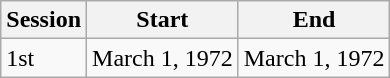<table class="wikitable">
<tr>
<th>Session</th>
<th>Start</th>
<th>End</th>
</tr>
<tr>
<td>1st</td>
<td>March 1, 1972</td>
<td>March 1, 1972</td>
</tr>
</table>
